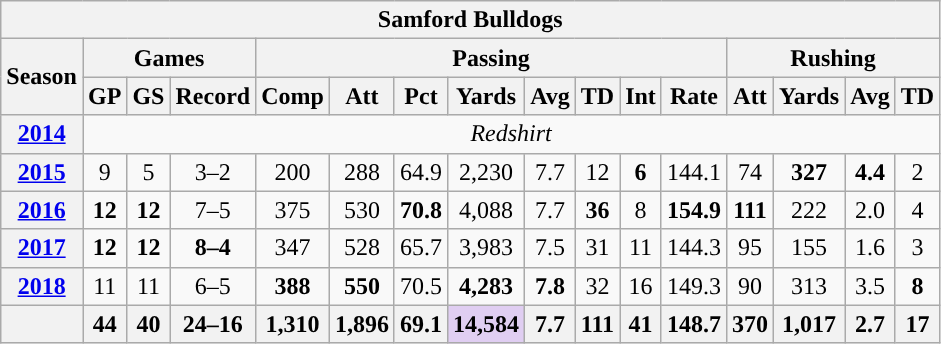<table class="wikitable" style="text-align:center;">
<tr>
<th colspan="16">Samford Bulldogs</th>
</tr>
<tr>
<th rowspan="2">Season</th>
<th colspan="3">Games</th>
<th colspan="8">Passing</th>
<th colspan="4">Rushing</th>
</tr>
<tr>
<th>GP</th>
<th>GS</th>
<th>Record</th>
<th>Comp</th>
<th>Att</th>
<th>Pct</th>
<th>Yards</th>
<th>Avg</th>
<th>TD</th>
<th>Int</th>
<th>Rate</th>
<th>Att</th>
<th>Yards</th>
<th>Avg</th>
<th>TD</th>
</tr>
<tr>
<th><a href='#'>2014</a></th>
<td colspan="15"><em>Redshirt </em></td>
</tr>
<tr>
<th><a href='#'>2015</a></th>
<td>9</td>
<td>5</td>
<td>3–2</td>
<td>200</td>
<td>288</td>
<td>64.9</td>
<td>2,230</td>
<td>7.7</td>
<td>12</td>
<td><strong>6</strong></td>
<td>144.1</td>
<td>74</td>
<td><strong>327</strong></td>
<td><strong>4.4</strong></td>
<td>2</td>
</tr>
<tr>
<th><a href='#'>2016</a></th>
<td><strong>12</strong></td>
<td><strong>12</strong></td>
<td>7–5</td>
<td>375</td>
<td>530</td>
<td><strong>70.8</strong></td>
<td>4,088</td>
<td>7.7</td>
<td><strong>36</strong></td>
<td>8</td>
<td><strong>154.9</strong></td>
<td><strong>111</strong></td>
<td>222</td>
<td>2.0</td>
<td>4</td>
</tr>
<tr>
<th><a href='#'>2017</a></th>
<td><strong>12</strong></td>
<td><strong>12</strong></td>
<td><strong>8–4</strong></td>
<td>347</td>
<td>528</td>
<td>65.7</td>
<td>3,983</td>
<td>7.5</td>
<td>31</td>
<td>11</td>
<td>144.3</td>
<td>95</td>
<td>155</td>
<td>1.6</td>
<td>3</td>
</tr>
<tr>
<th><a href='#'>2018</a></th>
<td>11</td>
<td>11</td>
<td>6–5</td>
<td><strong>388</strong></td>
<td><strong>550</strong></td>
<td>70.5</td>
<td><strong>4,283</strong></td>
<td><strong>7.8</strong></td>
<td>32</td>
<td>16</td>
<td>149.3</td>
<td>90</td>
<td>313</td>
<td>3.5</td>
<td><strong>8</strong></td>
</tr>
<tr>
<th></th>
<th>44</th>
<th>40</th>
<th>24–16</th>
<th>1,310</th>
<th>1,896</th>
<th>69.1</th>
<th style="background:#e0cef2;">14,584</th>
<th>7.7</th>
<th>111</th>
<th>41</th>
<th>148.7</th>
<th>370</th>
<th>1,017</th>
<th>2.7</th>
<th>17</th>
</tr>
</table>
